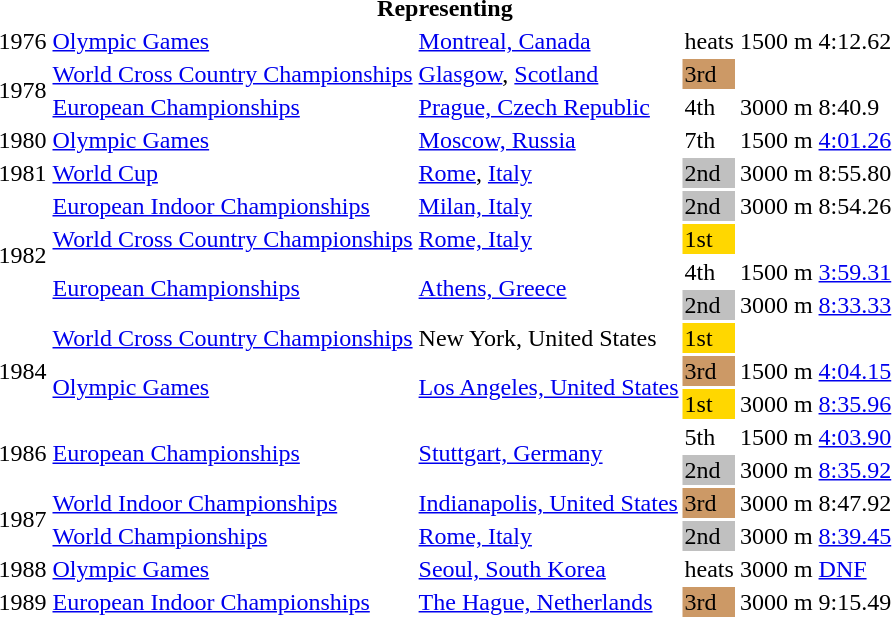<table>
<tr>
<th colspan="6">Representing </th>
</tr>
<tr>
<td>1976</td>
<td><a href='#'>Olympic Games</a></td>
<td><a href='#'>Montreal, Canada</a></td>
<td>heats</td>
<td>1500 m</td>
<td>4:12.62</td>
</tr>
<tr>
<td rowspan=2>1978</td>
<td><a href='#'>World Cross Country Championships</a></td>
<td><a href='#'>Glasgow</a>, <a href='#'>Scotland</a></td>
<td bgcolor="cc9966">3rd</td>
<td></td>
<td></td>
</tr>
<tr>
<td><a href='#'>European Championships</a></td>
<td><a href='#'>Prague, Czech Republic</a></td>
<td>4th</td>
<td>3000 m</td>
<td>8:40.9</td>
</tr>
<tr>
<td>1980</td>
<td><a href='#'>Olympic Games</a></td>
<td><a href='#'>Moscow, Russia</a></td>
<td>7th</td>
<td>1500 m</td>
<td><a href='#'>4:01.26</a></td>
</tr>
<tr>
<td>1981</td>
<td><a href='#'>World Cup</a></td>
<td><a href='#'>Rome</a>, <a href='#'>Italy</a></td>
<td bgcolor="silver">2nd</td>
<td>3000 m</td>
<td>8:55.80</td>
</tr>
<tr>
<td rowspan=4>1982</td>
<td><a href='#'>European Indoor Championships</a></td>
<td><a href='#'>Milan, Italy</a></td>
<td bgcolor=silver>2nd</td>
<td>3000 m</td>
<td>8:54.26</td>
</tr>
<tr>
<td><a href='#'>World Cross Country Championships</a></td>
<td><a href='#'>Rome, Italy</a></td>
<td bgcolor="gold">1st</td>
<td></td>
<td></td>
</tr>
<tr>
<td rowspan=2><a href='#'>European Championships</a></td>
<td rowspan=2><a href='#'>Athens, Greece</a></td>
<td>4th</td>
<td>1500 m</td>
<td><a href='#'>3:59.31</a></td>
</tr>
<tr>
<td bgcolor="silver">2nd</td>
<td>3000 m</td>
<td><a href='#'>8:33.33</a></td>
</tr>
<tr>
<td rowspan=3>1984</td>
<td><a href='#'>World Cross Country Championships</a></td>
<td>New York, United States</td>
<td bgcolor="gold">1st</td>
<td></td>
<td></td>
</tr>
<tr>
<td rowspan=2><a href='#'>Olympic Games</a></td>
<td rowspan=2><a href='#'>Los Angeles, United States</a></td>
<td bgcolor="cc9966">3rd</td>
<td>1500 m</td>
<td><a href='#'>4:04.15</a></td>
</tr>
<tr>
<td bgcolor="gold">1st</td>
<td>3000 m</td>
<td><a href='#'>8:35.96</a></td>
</tr>
<tr>
<td rowspan=2>1986</td>
<td rowspan=2><a href='#'>European Championships</a></td>
<td rowspan=2><a href='#'>Stuttgart, Germany</a></td>
<td>5th</td>
<td>1500 m</td>
<td><a href='#'>4:03.90</a></td>
</tr>
<tr>
<td bgcolor="silver">2nd</td>
<td>3000 m</td>
<td><a href='#'>8:35.92</a></td>
</tr>
<tr>
<td rowspan=2>1987</td>
<td><a href='#'>World Indoor Championships</a></td>
<td><a href='#'>Indianapolis, United States</a></td>
<td bgcolor="cc9966">3rd</td>
<td>3000 m</td>
<td>8:47.92</td>
</tr>
<tr>
<td><a href='#'>World Championships</a></td>
<td><a href='#'>Rome, Italy</a></td>
<td bgcolor="silver">2nd</td>
<td>3000 m</td>
<td><a href='#'>8:39.45</a></td>
</tr>
<tr>
<td>1988</td>
<td><a href='#'>Olympic Games</a></td>
<td><a href='#'>Seoul, South Korea</a></td>
<td>heats</td>
<td>3000 m</td>
<td><a href='#'>DNF</a></td>
</tr>
<tr>
<td>1989</td>
<td><a href='#'>European Indoor Championships</a></td>
<td><a href='#'>The Hague, Netherlands</a></td>
<td bgcolor="cc9966">3rd</td>
<td>3000 m</td>
<td>9:15.49</td>
</tr>
</table>
